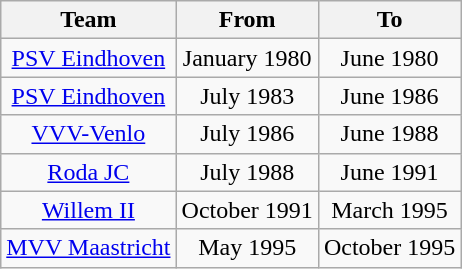<table class="wikitable" style="text-align: center">
<tr>
<th rowspan="1">Team</th>
<th rowspan="1">From</th>
<th rowspan="1">To</th>
</tr>
<tr>
<td><a href='#'>PSV Eindhoven</a></td>
<td>January 1980</td>
<td>June 1980</td>
</tr>
<tr>
<td><a href='#'>PSV Eindhoven</a></td>
<td>July 1983</td>
<td>June 1986</td>
</tr>
<tr>
<td><a href='#'>VVV-Venlo</a></td>
<td>July 1986</td>
<td>June 1988</td>
</tr>
<tr>
<td><a href='#'>Roda JC</a></td>
<td>July 1988</td>
<td>June 1991</td>
</tr>
<tr>
<td><a href='#'>Willem II</a></td>
<td>October 1991</td>
<td>March 1995</td>
</tr>
<tr>
<td><a href='#'>MVV Maastricht</a></td>
<td>May 1995</td>
<td>October 1995</td>
</tr>
</table>
